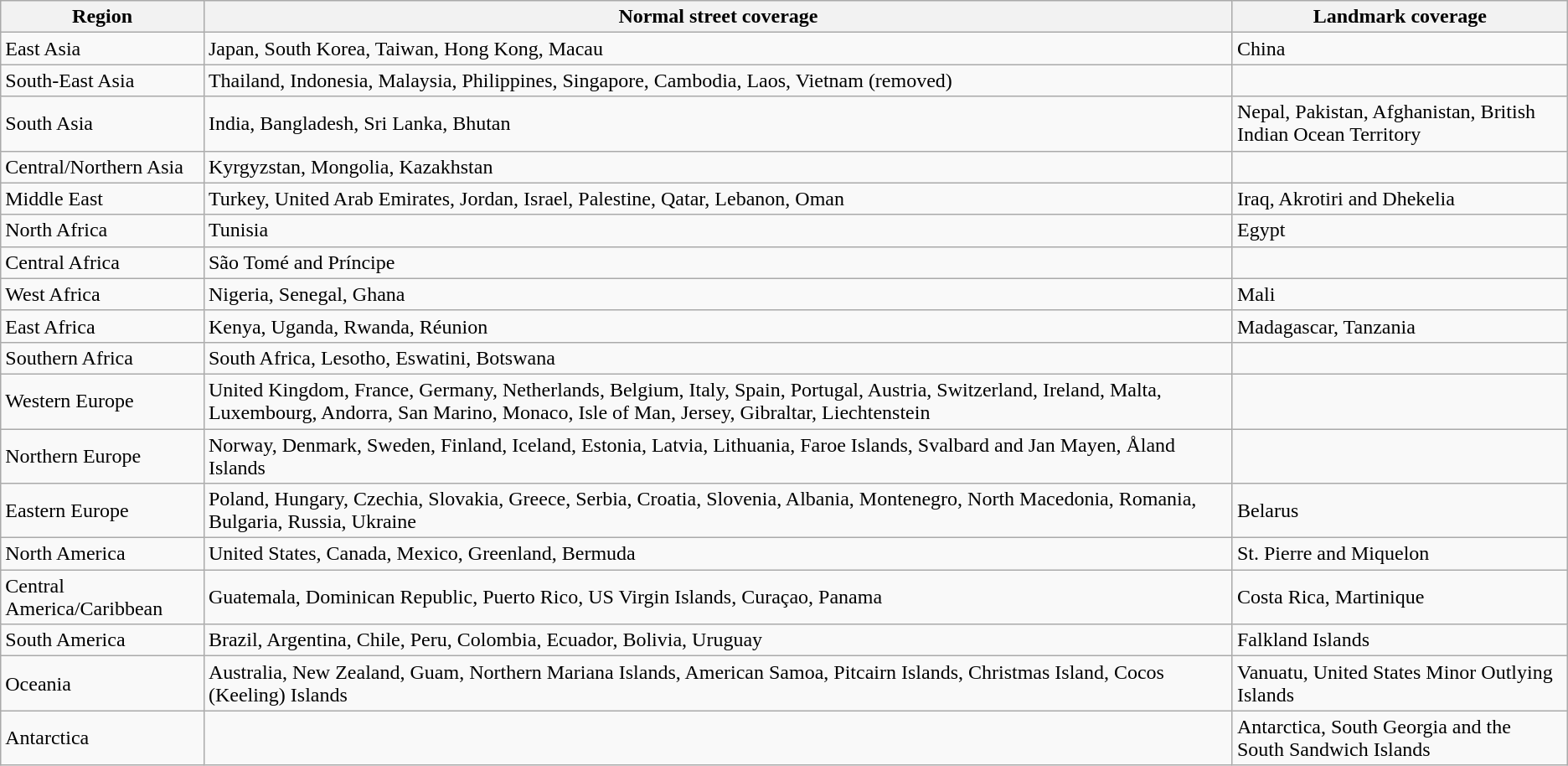<table class="wikitable">
<tr>
<th>Region</th>
<th>Normal street coverage</th>
<th>Landmark coverage</th>
</tr>
<tr>
<td>East Asia</td>
<td>Japan, South Korea, Taiwan, Hong Kong, Macau</td>
<td>China</td>
</tr>
<tr>
<td>South-East Asia</td>
<td>Thailand, Indonesia, Malaysia, Philippines, Singapore, Cambodia, Laos, Vietnam (removed)</td>
<td></td>
</tr>
<tr>
<td>South Asia</td>
<td>India, Bangladesh, Sri Lanka, Bhutan</td>
<td>Nepal, Pakistan, Afghanistan, British Indian Ocean Territory</td>
</tr>
<tr>
<td>Central/Northern Asia</td>
<td>Kyrgyzstan, Mongolia, Kazakhstan</td>
<td></td>
</tr>
<tr>
<td>Middle East</td>
<td>Turkey, United Arab Emirates, Jordan, Israel, Palestine, Qatar, Lebanon, Oman</td>
<td>Iraq, Akrotiri and Dhekelia</td>
</tr>
<tr>
<td>North Africa</td>
<td>Tunisia</td>
<td>Egypt</td>
</tr>
<tr>
<td>Central Africa</td>
<td>São Tomé and Príncipe</td>
<td></td>
</tr>
<tr>
<td>West Africa</td>
<td>Nigeria, Senegal, Ghana</td>
<td>Mali</td>
</tr>
<tr>
<td>East Africa</td>
<td>Kenya, Uganda, Rwanda, Réunion</td>
<td>Madagascar, Tanzania</td>
</tr>
<tr>
<td>Southern Africa</td>
<td>South Africa, Lesotho, Eswatini, Botswana</td>
<td></td>
</tr>
<tr>
<td>Western Europe</td>
<td>United Kingdom, France, Germany, Netherlands, Belgium, Italy, Spain, Portugal, Austria, Switzerland, Ireland, Malta, Luxembourg, Andorra, San Marino, Monaco, Isle of Man, Jersey, Gibraltar, Liechtenstein</td>
<td></td>
</tr>
<tr>
<td>Northern Europe</td>
<td>Norway, Denmark, Sweden, Finland, Iceland, Estonia, Latvia, Lithuania, Faroe Islands, Svalbard and Jan Mayen, Åland Islands</td>
<td></td>
</tr>
<tr>
<td>Eastern Europe</td>
<td>Poland, Hungary, Czechia, Slovakia, Greece, Serbia, Croatia, Slovenia, Albania, Montenegro, North Macedonia, Romania, Bulgaria, Russia, Ukraine</td>
<td>Belarus</td>
</tr>
<tr>
<td>North America</td>
<td>United States, Canada, Mexico, Greenland, Bermuda</td>
<td>St. Pierre and Miquelon</td>
</tr>
<tr>
<td>Central America/Caribbean</td>
<td>Guatemala, Dominican Republic, Puerto Rico, US Virgin Islands, Curaçao, Panama</td>
<td>Costa Rica, Martinique</td>
</tr>
<tr>
<td>South America</td>
<td>Brazil, Argentina, Chile, Peru, Colombia, Ecuador, Bolivia, Uruguay</td>
<td>Falkland Islands</td>
</tr>
<tr>
<td>Oceania</td>
<td>Australia, New Zealand, Guam, Northern Mariana Islands, American Samoa, Pitcairn Islands, Christmas Island, Cocos (Keeling) Islands</td>
<td>Vanuatu, United States Minor Outlying Islands</td>
</tr>
<tr>
<td>Antarctica</td>
<td></td>
<td>Antarctica, South Georgia and the South Sandwich Islands</td>
</tr>
</table>
